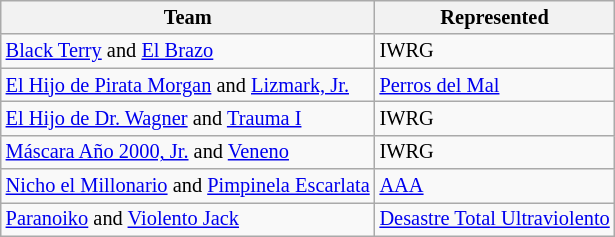<table style="font-size: 85%" class="wikitable sortable">
<tr>
<th><strong>Team</strong></th>
<th><strong>Represented</strong></th>
</tr>
<tr>
<td><a href='#'>Black Terry</a> and <a href='#'>El Brazo</a></td>
<td>IWRG</td>
</tr>
<tr>
<td><a href='#'>El Hijo de Pirata Morgan</a> and <a href='#'>Lizmark, Jr.</a></td>
<td><a href='#'>Perros del Mal</a></td>
</tr>
<tr>
<td><a href='#'>El Hijo de Dr. Wagner</a> and <a href='#'>Trauma I</a></td>
<td>IWRG</td>
</tr>
<tr>
<td><a href='#'>Máscara Año 2000, Jr.</a> and <a href='#'>Veneno</a></td>
<td>IWRG</td>
</tr>
<tr>
<td><a href='#'>Nicho el Millonario</a> and <a href='#'>Pimpinela Escarlata</a></td>
<td><a href='#'>AAA</a></td>
</tr>
<tr>
<td><a href='#'>Paranoiko</a> and <a href='#'>Violento Jack</a></td>
<td><a href='#'>Desastre Total Ultraviolento</a></td>
</tr>
</table>
